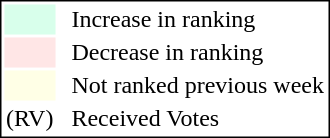<table style="border:1px solid black;">
<tr>
<td style="background:#D8FFEB; width:20px;"></td>
<td> </td>
<td>Increase in ranking</td>
</tr>
<tr>
<td style="background:#FFE6E6; width:20px;"></td>
<td> </td>
<td>Decrease in ranking</td>
</tr>
<tr>
<td style="background:#FFFFE6; width:20px;"></td>
<td> </td>
<td>Not ranked previous week</td>
</tr>
<tr>
<td>(RV)</td>
<td> </td>
<td>Received Votes</td>
</tr>
</table>
